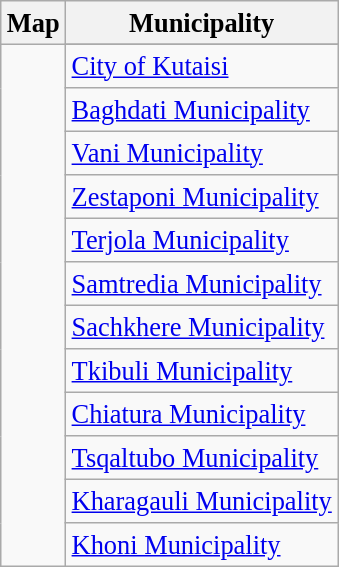<table class="wikitable" style="font-size:110%">
<tr>
<th>Map</th>
<th>Municipality</th>
</tr>
<tr>
<td rowspan=13></td>
</tr>
<tr ---->
<td><a href='#'>City of Kutaisi</a></td>
</tr>
<tr ---->
<td><a href='#'>Baghdati Municipality</a></td>
</tr>
<tr ---->
<td><a href='#'>Vani Municipality</a></td>
</tr>
<tr ---->
<td><a href='#'>Zestaponi Municipality</a></td>
</tr>
<tr ---->
<td><a href='#'>Terjola Municipality</a></td>
</tr>
<tr ---->
<td><a href='#'>Samtredia Municipality</a></td>
</tr>
<tr ---->
<td><a href='#'>Sachkhere Municipality</a></td>
</tr>
<tr ---->
<td><a href='#'>Tkibuli Municipality</a></td>
</tr>
<tr ---->
<td><a href='#'>Chiatura Municipality</a></td>
</tr>
<tr ---->
<td><a href='#'>Tsqaltubo Municipality</a></td>
</tr>
<tr ---->
<td><a href='#'>Kharagauli Municipality</a></td>
</tr>
<tr ---->
<td><a href='#'>Khoni Municipality</a></td>
</tr>
</table>
